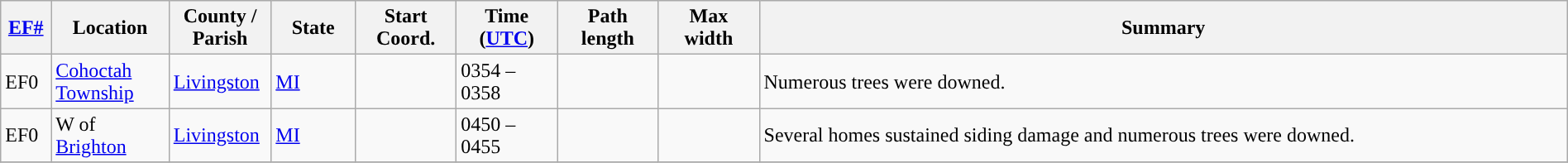<table class="wikitable sortable" style="width:100%;">
<tr>
<th scope="col" width="3%" align="center"><a href='#'>EF#</a></th>
<th scope="col" width="7%" align="center" class="unsortable">Location</th>
<th scope="col" width="6%" align="center" class="unsortable">County / Parish</th>
<th scope="col" width="5%" align="center">State</th>
<th scope="col" width="6%" align="center">Start Coord.</th>
<th scope="col" width="6%" align="center">Time (<a href='#'>UTC</a>)</th>
<th scope="col" width="6%" align="center">Path length</th>
<th scope="col" width="6%" align="center">Max width</th>
<th scope="col" width="48%" class="unsortable" align="center">Summary</th>
</tr>
<tr>
<td>EF0</td>
<td><a href='#'>Cohoctah Township</a></td>
<td><a href='#'>Livingston</a></td>
<td><a href='#'>MI</a></td>
<td></td>
<td>0354 – 0358</td>
<td></td>
<td></td>
<td>Numerous trees were downed.</td>
</tr>
<tr>
<td>EF0</td>
<td>W of <a href='#'>Brighton</a></td>
<td><a href='#'>Livingston</a></td>
<td><a href='#'>MI</a></td>
<td></td>
<td>0450 – 0455</td>
<td></td>
<td></td>
<td>Several homes sustained siding damage and numerous trees were downed.</td>
</tr>
<tr>
</tr>
</table>
